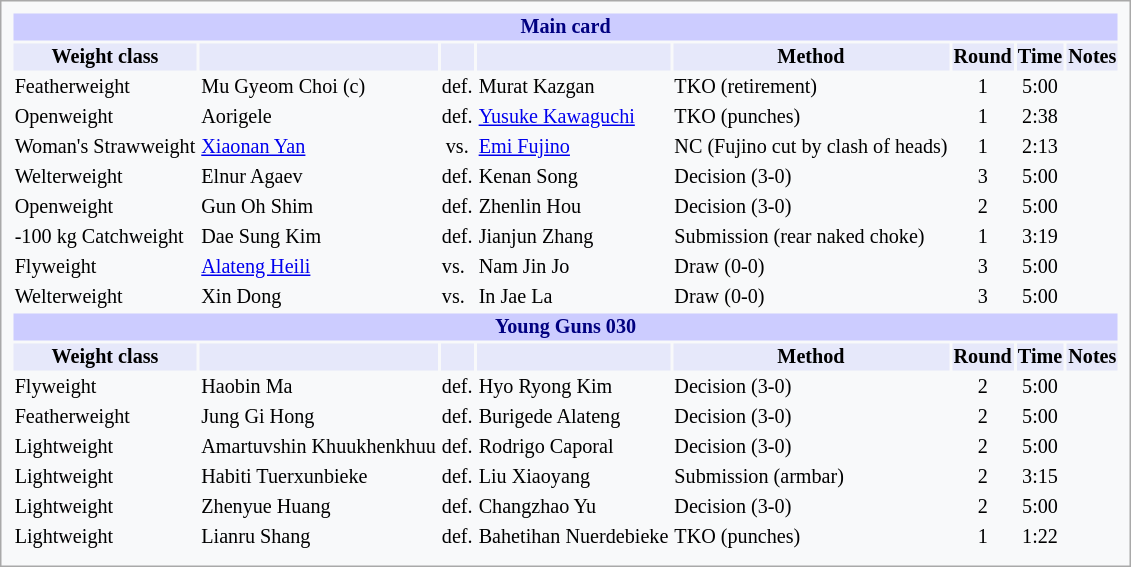<table style="font-size: 84%; border: 1px solid darkgray; padding: 0.43em; background-color: #F8F9FA;">
<tr>
<th colspan="8" style="background-color: #ccf; color: #000080; text-align: center;">Main card</th>
</tr>
<tr>
<th colspan="1" style="background-color: #E6E8FA; color: #000000; text-align: center;">Weight class</th>
<th colspan="1" style="background-color: #E6E8FA; color: #000000; text-align: center;"></th>
<th colspan="1" style="background-color: #E6E8FA; color: #000000; text-align: center;"></th>
<th colspan="1" style="background-color: #E6E8FA; color: #000000; text-align: center;"></th>
<th colspan="1" style="background-color: #E6E8FA; color: #000000; text-align: center;">Method</th>
<th colspan="1" style="background-color: #E6E8FA; color: #000000; text-align: center;">Round</th>
<th colspan="1" style="background-color: #E6E8FA; color: #000000; text-align: center;">Time</th>
<th colspan="1" style="background-color: #E6E8FA; color: #000000; text-align: center;">Notes</th>
</tr>
<tr>
<td>Featherweight</td>
<td> Mu Gyeom Choi (c)</td>
<td>def.</td>
<td> Murat Kazgan</td>
<td>TKO (retirement)</td>
<td align="center">1</td>
<td align="center">5:00</td>
<td></td>
</tr>
<tr>
<td>Openweight</td>
<td> Aorigele</td>
<td>def.</td>
<td> <a href='#'>Yusuke Kawaguchi</a></td>
<td>TKO (punches)</td>
<td align="center">1</td>
<td align="center">2:38</td>
<td></td>
</tr>
<tr>
<td>Woman's Strawweight</td>
<td> <a href='#'>Xiaonan Yan</a></td>
<td align="center">vs.</td>
<td> <a href='#'>Emi Fujino</a></td>
<td>NC (Fujino cut by clash of heads)</td>
<td align="center">1</td>
<td align="center">2:13</td>
<td></td>
</tr>
<tr>
<td>Welterweight</td>
<td> Elnur Agaev</td>
<td>def.</td>
<td> Kenan Song</td>
<td>Decision (3-0)</td>
<td align="center">3</td>
<td align="center">5:00</td>
<td></td>
</tr>
<tr>
<td>Openweight</td>
<td> Gun Oh Shim</td>
<td>def.</td>
<td> Zhenlin Hou</td>
<td>Decision (3-0)</td>
<td align="center">2</td>
<td align="center">5:00</td>
<td></td>
</tr>
<tr>
<td>-100 kg Catchweight</td>
<td> Dae Sung Kim</td>
<td>def.</td>
<td> Jianjun Zhang</td>
<td>Submission (rear naked choke)</td>
<td align="center">1</td>
<td align="center">3:19</td>
<td></td>
</tr>
<tr>
<td>Flyweight</td>
<td> <a href='#'>Alateng Heili</a></td>
<td>vs.</td>
<td> Nam Jin Jo</td>
<td>Draw (0-0)</td>
<td align="center">3</td>
<td align="center">5:00</td>
<td></td>
</tr>
<tr>
<td>Welterweight</td>
<td> Xin Dong</td>
<td>vs.</td>
<td> In Jae La</td>
<td>Draw (0-0)</td>
<td align="center">3</td>
<td align="center">5:00</td>
<td></td>
</tr>
<tr>
<th colspan="8" style="background-color: #ccf; color: #000080; text-align: center;">Young Guns 030</th>
</tr>
<tr>
<th colspan="1" style="background-color: #E6E8FA; color: #000000; text-align: center;">Weight class</th>
<th colspan="1" style="background-color: #E6E8FA; color: #000000; text-align: center;"></th>
<th colspan="1" style="background-color: #E6E8FA; color: #000000; text-align: center;"></th>
<th colspan="1" style="background-color: #E6E8FA; color: #000000; text-align: center;"></th>
<th colspan="1" style="background-color: #E6E8FA; color: #000000; text-align: center;">Method</th>
<th colspan="1" style="background-color: #E6E8FA; color: #000000; text-align: center;">Round</th>
<th colspan="1" style="background-color: #E6E8FA; color: #000000; text-align: center;">Time</th>
<th colspan="1" style="background-color: #E6E8FA; color: #000000; text-align: center;">Notes</th>
</tr>
<tr>
<td>Flyweight</td>
<td> Haobin Ma</td>
<td>def.</td>
<td> Hyo Ryong Kim</td>
<td>Decision (3-0)</td>
<td align="center">2</td>
<td align="center">5:00</td>
<td></td>
</tr>
<tr>
<td>Featherweight</td>
<td> Jung Gi Hong</td>
<td>def.</td>
<td> Burigede Alateng</td>
<td>Decision (3-0)</td>
<td align="center">2</td>
<td align="center">5:00</td>
<td></td>
</tr>
<tr>
<td>Lightweight</td>
<td> Amartuvshin Khuukhenkhuu</td>
<td>def.</td>
<td> Rodrigo Caporal</td>
<td>Decision (3-0)</td>
<td align="center">2</td>
<td align="center">5:00</td>
<td></td>
</tr>
<tr>
<td>Lightweight</td>
<td> Habiti Tuerxunbieke</td>
<td>def.</td>
<td> Liu Xiaoyang</td>
<td>Submission (armbar)</td>
<td align="center">2</td>
<td align="center">3:15</td>
<td></td>
</tr>
<tr>
<td>Lightweight</td>
<td> Zhenyue Huang</td>
<td>def.</td>
<td> Changzhao Yu</td>
<td>Decision (3-0)</td>
<td align="center">2</td>
<td align="center">5:00</td>
<td></td>
</tr>
<tr>
<td>Lightweight</td>
<td> Lianru Shang</td>
<td>def.</td>
<td> Bahetihan Nuerdebieke</td>
<td>TKO (punches)</td>
<td align="center">1</td>
<td align="center">1:22</td>
<td></td>
</tr>
<tr>
</tr>
</table>
